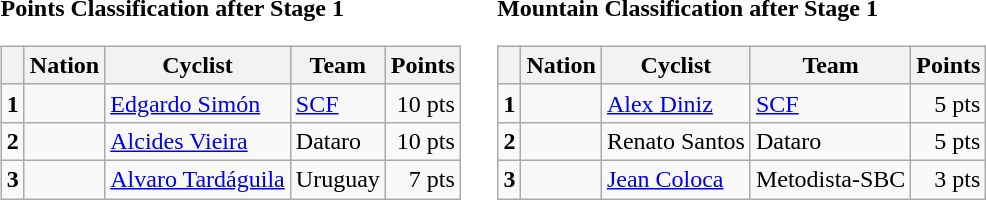<table>
<tr>
<td><strong>Points Classification after Stage 1</strong><br><table class="wikitable">
<tr>
<th></th>
<th>Nation</th>
<th>Cyclist</th>
<th>Team</th>
<th>Points</th>
</tr>
<tr>
<td><strong>1</strong></td>
<td></td>
<td><a href='#'>Edgardo Simón</a></td>
<td><a href='#'>SCF</a></td>
<td align="right">10 pts</td>
</tr>
<tr>
<td><strong>2</strong></td>
<td></td>
<td><a href='#'>Alcides Vieira</a></td>
<td>Dataro</td>
<td align="right">10 pts</td>
</tr>
<tr>
<td><strong>3</strong></td>
<td></td>
<td><a href='#'>Alvaro Tardáguila</a></td>
<td>Uruguay</td>
<td align="right">7 pts</td>
</tr>
</table>
</td>
<td></td>
<td><strong>Mountain Classification after Stage 1</strong><br><table class="wikitable">
<tr>
<th></th>
<th>Nation</th>
<th>Cyclist</th>
<th>Team</th>
<th>Points</th>
</tr>
<tr>
<td><strong>1</strong></td>
<td></td>
<td><a href='#'>Alex Diniz</a></td>
<td><a href='#'>SCF</a></td>
<td align="right">5 pts</td>
</tr>
<tr>
<td><strong>2</strong></td>
<td></td>
<td>Renato Santos</td>
<td>Dataro</td>
<td align="right">5 pts</td>
</tr>
<tr>
<td><strong>3</strong></td>
<td></td>
<td><a href='#'>Jean Coloca</a></td>
<td>Metodista-SBC</td>
<td align="right">3 pts</td>
</tr>
</table>
</td>
</tr>
</table>
